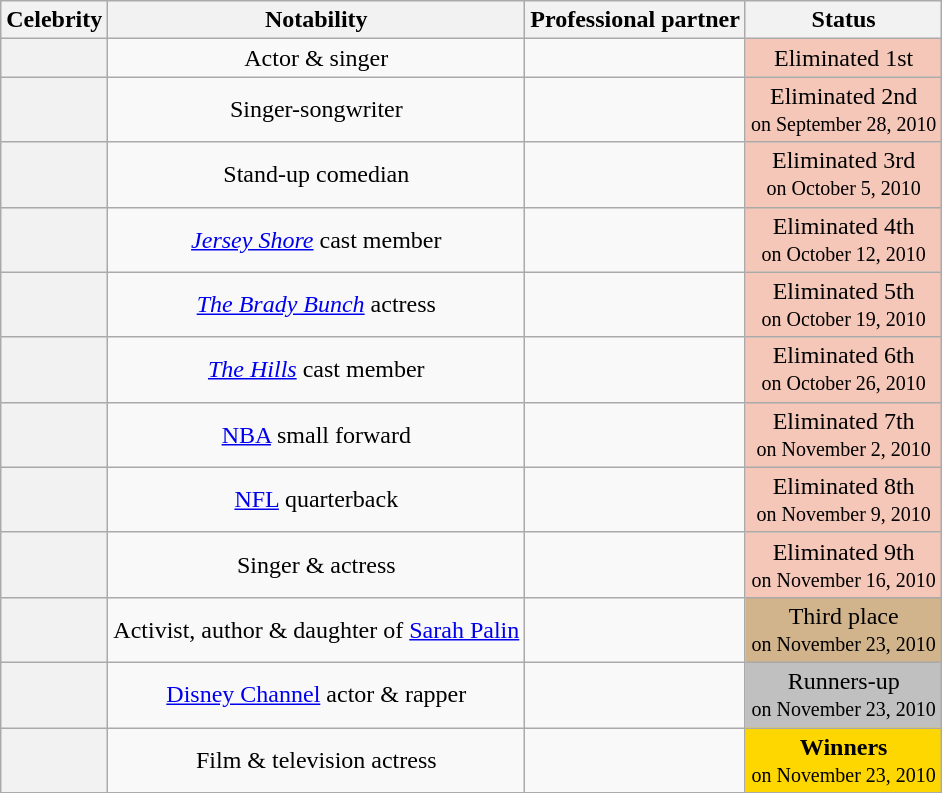<table class="wikitable sortable" style="text-align:center;">
<tr>
<th scope="col">Celebrity</th>
<th scope="col" class="unsortable">Notability</th>
<th scope="col">Professional partner</th>
<th scope="col">Status</th>
</tr>
<tr>
<th scope="row"></th>
<td>Actor & singer</td>
<td></td>
<td style="background:#f4c7b8;">Eliminated 1st<br><small></small></td>
</tr>
<tr>
<th scope="row"></th>
<td>Singer-songwriter</td>
<td></td>
<td style="background:#f4c7b8;">Eliminated 2nd<br><small>on September 28, 2010</small></td>
</tr>
<tr>
<th scope="row"></th>
<td>Stand-up comedian</td>
<td></td>
<td style="background:#f4c7b8;">Eliminated 3rd<br><small>on October 5, 2010</small></td>
</tr>
<tr>
<th scope="row"></th>
<td><em><a href='#'>Jersey Shore</a></em> cast member</td>
<td></td>
<td style="background:#f4c7b8;">Eliminated 4th<br><small>on October 12, 2010</small></td>
</tr>
<tr>
<th scope="row"></th>
<td><em><a href='#'>The Brady Bunch</a></em> actress</td>
<td></td>
<td style="background:#f4c7b8;">Eliminated 5th<br><small>on October 19, 2010</small></td>
</tr>
<tr>
<th scope="row"></th>
<td><em><a href='#'>The Hills</a></em> cast member</td>
<td></td>
<td style="background:#f4c7b8;">Eliminated 6th<br><small>on October 26, 2010</small></td>
</tr>
<tr>
<th scope="row"></th>
<td><a href='#'>NBA</a> small forward</td>
<td></td>
<td style="background:#f4c7b8;">Eliminated 7th<br><small>on November 2, 2010</small></td>
</tr>
<tr>
<th scope="row"></th>
<td><a href='#'>NFL</a> quarterback</td>
<td></td>
<td style="background:#f4c7b8;">Eliminated 8th<br><small>on November 9, 2010</small></td>
</tr>
<tr>
<th scope="row"></th>
<td>Singer & actress</td>
<td></td>
<td style="background:#f4c7b8;">Eliminated 9th<br><small>on November 16, 2010</small></td>
</tr>
<tr>
<th scope="row"></th>
<td>Activist, author & daughter of <a href='#'>Sarah Palin</a></td>
<td></td>
<td bgcolor="tan">Third place<br><small>on November 23, 2010</small></td>
</tr>
<tr>
<th scope="row"></th>
<td><a href='#'>Disney Channel</a> actor & rapper</td>
<td></td>
<td bgcolor="silver">Runners-up<br><small>on November 23, 2010</small></td>
</tr>
<tr>
<th scope="row"></th>
<td>Film & television actress</td>
<td></td>
<td bgcolor="gold"><strong>Winners</strong><br><small>on November 23, 2010</small></td>
</tr>
</table>
